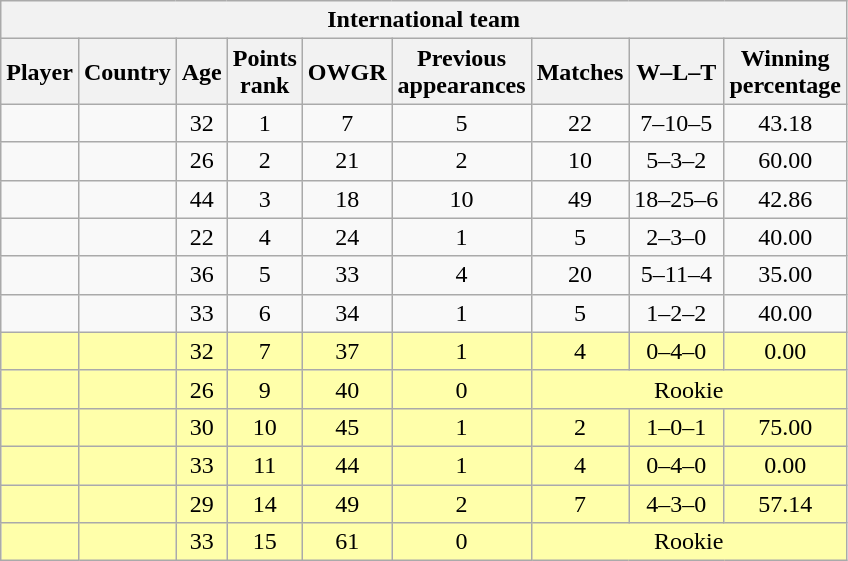<table class="wikitable sortable" style="text-align:center">
<tr>
<th colspan=9>International team</th>
</tr>
<tr>
<th>Player</th>
<th>Country</th>
<th>Age</th>
<th data-sort-type="number">Points<br>rank</th>
<th data-sort-type="number">OWGR</th>
<th data-sort-type="number">Previous<br>appearances</th>
<th data-sort-type="number">Matches</th>
<th data-sort-type="number">W–L–T</th>
<th data-sort-type="number">Winning<br>percentage</th>
</tr>
<tr>
<td align=left></td>
<td align=left></td>
<td>32</td>
<td>1</td>
<td>7</td>
<td>5</td>
<td>22</td>
<td>7–10–5</td>
<td>43.18</td>
</tr>
<tr>
<td align=left></td>
<td align=left></td>
<td>26</td>
<td>2</td>
<td>21</td>
<td>2</td>
<td>10</td>
<td>5–3–2</td>
<td>60.00</td>
</tr>
<tr>
<td align=left></td>
<td align=left></td>
<td>44</td>
<td>3</td>
<td>18</td>
<td>10</td>
<td>49</td>
<td>18–25–6</td>
<td>42.86</td>
</tr>
<tr>
<td align=left></td>
<td align=left></td>
<td>22</td>
<td>4</td>
<td>24</td>
<td>1</td>
<td>5</td>
<td>2–3–0</td>
<td>40.00</td>
</tr>
<tr>
<td align=left></td>
<td align=left></td>
<td>36</td>
<td>5</td>
<td>33</td>
<td>4</td>
<td>20</td>
<td>5–11–4</td>
<td>35.00</td>
</tr>
<tr>
<td align=left></td>
<td align=left></td>
<td>33</td>
<td>6</td>
<td>34</td>
<td>1</td>
<td>5</td>
<td>1–2–2</td>
<td>40.00</td>
</tr>
<tr style="background:#ffa;">
<td align=left></td>
<td align=left></td>
<td>32</td>
<td>7</td>
<td>37</td>
<td>1</td>
<td>4</td>
<td>0–4–0</td>
<td>0.00</td>
</tr>
<tr style="background:#ffa;">
<td align=left></td>
<td align=left></td>
<td>26</td>
<td>9</td>
<td>40</td>
<td>0</td>
<td colspan=3>Rookie</td>
</tr>
<tr style="background:#ffa;">
<td align=left></td>
<td align=left></td>
<td>30</td>
<td>10</td>
<td>45</td>
<td>1</td>
<td>2</td>
<td>1–0–1</td>
<td>75.00</td>
</tr>
<tr style="background:#ffa;">
<td align=left></td>
<td align=left></td>
<td>33</td>
<td>11</td>
<td>44</td>
<td>1</td>
<td>4</td>
<td>0–4–0</td>
<td>0.00</td>
</tr>
<tr style="background:#ffa;">
<td align=left></td>
<td align=left></td>
<td>29</td>
<td>14</td>
<td>49</td>
<td>2</td>
<td>7</td>
<td>4–3–0</td>
<td>57.14</td>
</tr>
<tr style="background:#ffa;">
<td align=left></td>
<td align=left></td>
<td>33</td>
<td>15</td>
<td>61</td>
<td>0</td>
<td colspan=3>Rookie</td>
</tr>
</table>
